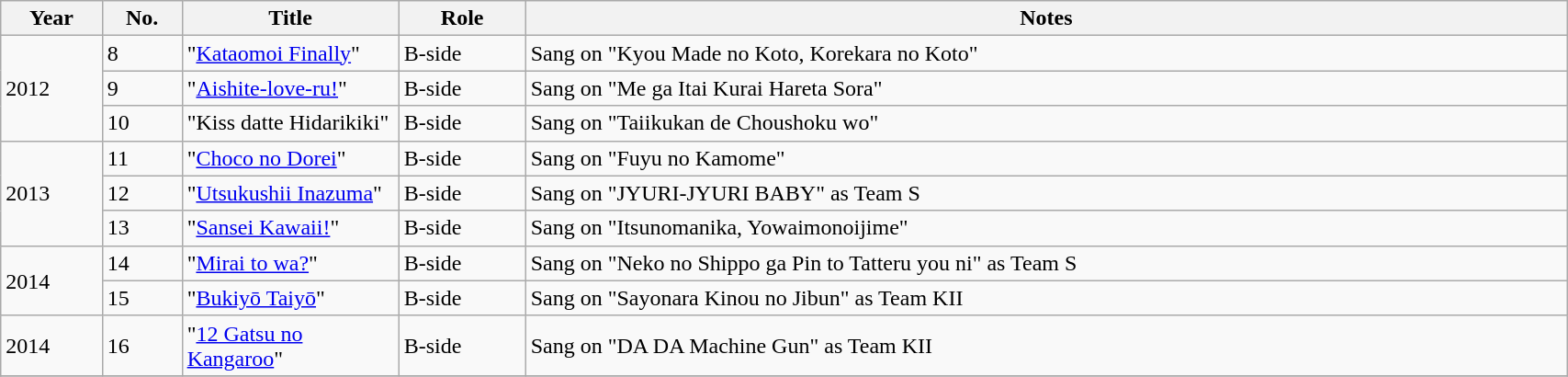<table class="wikitable sortable" style="width:90%;">
<tr>
<th>Year</th>
<th data-sort-type="number">No. </th>
<th style="width:150px;">Title </th>
<th>Role </th>
<th class="unsortable">Notes </th>
</tr>
<tr>
<td rowspan="3">2012</td>
<td>8</td>
<td>"<a href='#'>Kataomoi Finally</a>"</td>
<td>B-side</td>
<td>Sang on "Kyou Made no Koto, Korekara no Koto"</td>
</tr>
<tr>
<td>9</td>
<td>"<a href='#'>Aishite-love-ru!</a>"</td>
<td>B-side</td>
<td>Sang on "Me ga Itai Kurai Hareta Sora"</td>
</tr>
<tr>
<td>10</td>
<td>"Kiss datte Hidarikiki"</td>
<td>B-side</td>
<td>Sang on "Taiikukan de Choushoku wo"</td>
</tr>
<tr>
<td rowspan="3">2013</td>
<td>11</td>
<td>"<a href='#'>Choco no Dorei</a>"</td>
<td>B-side</td>
<td>Sang on "Fuyu no Kamome"</td>
</tr>
<tr>
<td>12</td>
<td>"<a href='#'>Utsukushii Inazuma</a>"</td>
<td>B-side</td>
<td>Sang on "JYURI-JYURI BABY" as Team S</td>
</tr>
<tr>
<td>13</td>
<td>"<a href='#'>Sansei Kawaii!</a>"</td>
<td>B-side</td>
<td>Sang on "Itsunomanika, Yowaimonoijime"</td>
</tr>
<tr>
<td rowspan="2">2014</td>
<td>14</td>
<td>"<a href='#'>Mirai to wa?</a>"</td>
<td>B-side</td>
<td>Sang on "Neko no Shippo ga Pin to Tatteru you ni" as Team S</td>
</tr>
<tr>
<td>15</td>
<td>"<a href='#'>Bukiyō Taiyō</a>"</td>
<td>B-side</td>
<td>Sang on "Sayonara Kinou no Jibun" as Team KII</td>
</tr>
<tr>
<td>2014</td>
<td>16</td>
<td>"<a href='#'>12 Gatsu no Kangaroo</a>"</td>
<td>B-side</td>
<td>Sang on "DA DA Machine Gun" as Team KII</td>
</tr>
<tr>
</tr>
</table>
